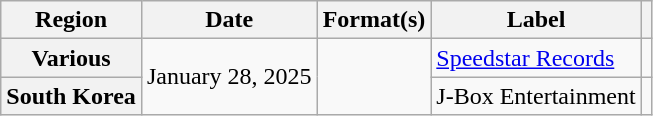<table class="wikitable unsortable plainrowheaders">
<tr>
<th scope="col">Region</th>
<th scope="col">Date</th>
<th scope="col">Format(s)</th>
<th scope="col">Label</th>
<th scope="col"></th>
</tr>
<tr>
<th scope="row">Various</th>
<td rowspan="2">January 28, 2025</td>
<td rowspan="2"></td>
<td><a href='#'>Speedstar Records</a></td>
<td style="text-align:center;"></td>
</tr>
<tr>
<th scope="row">South Korea</th>
<td>J-Box Entertainment</td>
<td style="text-align:center;"></td>
</tr>
</table>
